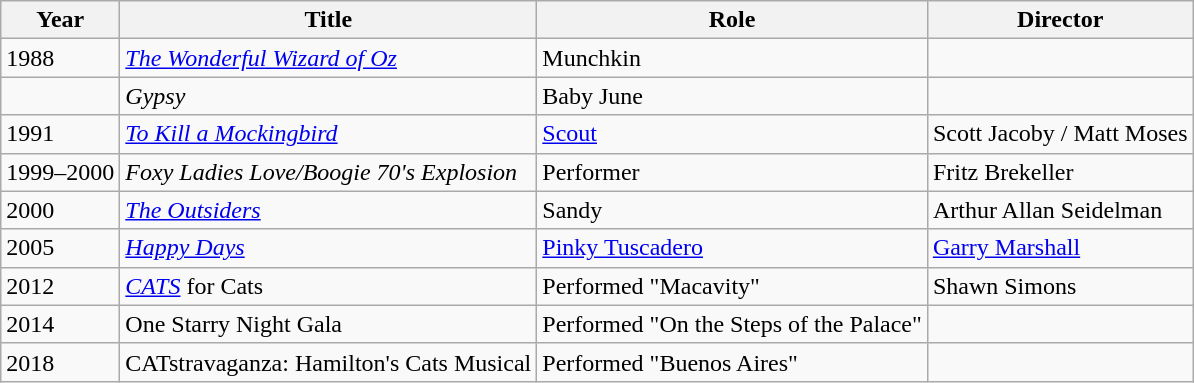<table class="wikitable sortable">
<tr style="text-align:center;">
<th>Year</th>
<th>Title</th>
<th>Role</th>
<th>Director</th>
</tr>
<tr>
<td>1988</td>
<td data-sort-value="Wonderful Wizard of Oz, The"><em><a href='#'>The Wonderful Wizard of Oz</a></em></td>
<td>Munchkin</td>
<td></td>
</tr>
<tr>
<td></td>
<td><em>Gypsy</em></td>
<td>Baby June</td>
<td></td>
</tr>
<tr>
<td>1991</td>
<td><em><a href='#'>To Kill a Mockingbird</a></em></td>
<td><a href='#'>Scout</a></td>
<td>Scott Jacoby / Matt Moses</td>
</tr>
<tr>
<td>1999–2000</td>
<td><em>Foxy Ladies Love/Boogie 70's Explosion</em></td>
<td>Performer</td>
<td>Fritz Brekeller</td>
</tr>
<tr>
<td>2000</td>
<td data-sort-value="Outsiders, The"><em><a href='#'>The Outsiders</a></em></td>
<td>Sandy</td>
<td>Arthur Allan Seidelman</td>
</tr>
<tr>
<td>2005</td>
<td><em><a href='#'>Happy Days</a></em></td>
<td><a href='#'>Pinky Tuscadero</a></td>
<td><a href='#'>Garry Marshall</a></td>
</tr>
<tr>
<td>2012</td>
<td><em><a href='#'>CATS</a></em> for Cats</td>
<td>Performed "Macavity"</td>
<td>Shawn Simons</td>
</tr>
<tr>
<td>2014</td>
<td>One Starry Night Gala</td>
<td>Performed "On the Steps of the Palace"</td>
<td></td>
</tr>
<tr>
<td>2018</td>
<td>CATstravaganza: Hamilton's Cats Musical</td>
<td>Performed "Buenos Aires"</td>
<td></td>
</tr>
</table>
